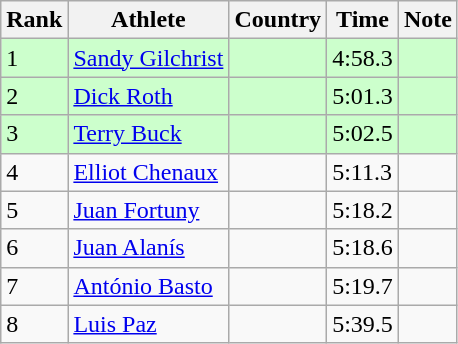<table class="wikitable sortable">
<tr>
<th>Rank</th>
<th>Athlete</th>
<th>Country</th>
<th>Time</th>
<th>Note</th>
</tr>
<tr bgcolor=#CCFFCC>
<td>1</td>
<td><a href='#'>Sandy Gilchrist</a></td>
<td></td>
<td>4:58.3</td>
<td></td>
</tr>
<tr bgcolor=#CCFFCC>
<td>2</td>
<td><a href='#'>Dick Roth</a></td>
<td></td>
<td>5:01.3</td>
<td></td>
</tr>
<tr bgcolor=#CCFFCC>
<td>3</td>
<td><a href='#'>Terry Buck</a></td>
<td></td>
<td>5:02.5</td>
<td></td>
</tr>
<tr>
<td>4</td>
<td><a href='#'>Elliot Chenaux</a></td>
<td></td>
<td>5:11.3</td>
<td></td>
</tr>
<tr>
<td>5</td>
<td><a href='#'>Juan Fortuny</a></td>
<td></td>
<td>5:18.2</td>
<td></td>
</tr>
<tr>
<td>6</td>
<td><a href='#'>Juan Alanís</a></td>
<td></td>
<td>5:18.6</td>
<td></td>
</tr>
<tr>
<td>7</td>
<td><a href='#'>António Basto</a></td>
<td></td>
<td>5:19.7</td>
<td></td>
</tr>
<tr>
<td>8</td>
<td><a href='#'>Luis Paz</a></td>
<td></td>
<td>5:39.5</td>
<td></td>
</tr>
</table>
